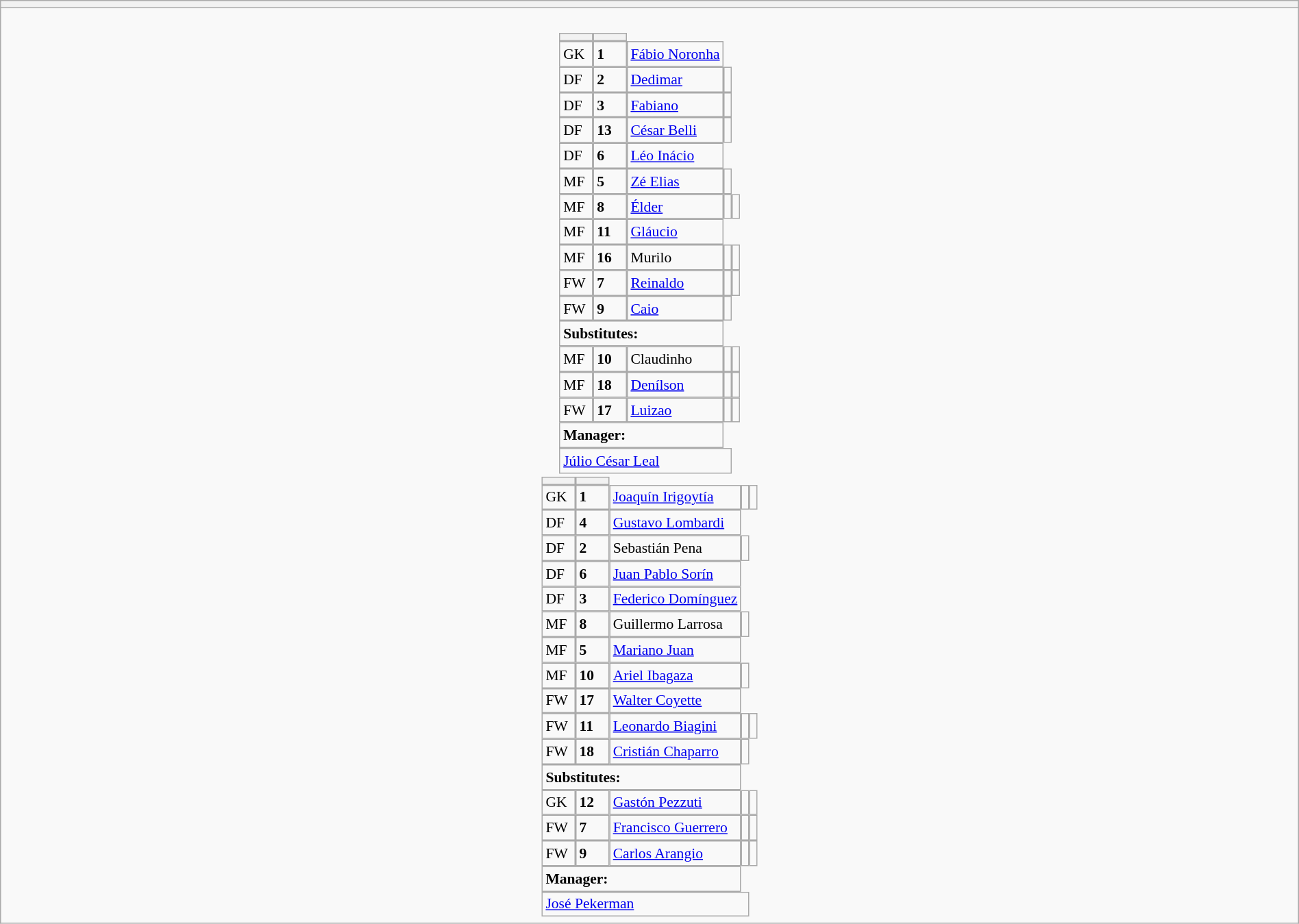<table style="width:100%" class="wikitable collapsible collapsed">
<tr>
<th></th>
</tr>
<tr>
<td><br>






<table style="font-size:90%; margin:0.2em auto;" cellspacing="0" cellpadding="0">
<tr>
<th width="25"></th>
<th width="25"></th>
</tr>
<tr>
<td>GK</td>
<td><strong> 1</strong></td>
<td><a href='#'>Fábio Noronha</a></td>
</tr>
<tr>
<td>DF</td>
<td><strong>2</strong></td>
<td><a href='#'>Dedimar</a></td>
<td></td>
</tr>
<tr>
<td>DF</td>
<td><strong>3</strong></td>
<td><a href='#'>Fabiano</a></td>
<td></td>
</tr>
<tr>
<td>DF</td>
<td><strong>13</strong></td>
<td><a href='#'>César Belli</a></td>
<td></td>
</tr>
<tr>
<td>DF</td>
<td><strong>6</strong></td>
<td><a href='#'>Léo Inácio</a></td>
</tr>
<tr>
<td>MF</td>
<td><strong>5</strong></td>
<td><a href='#'>Zé Elias</a></td>
<td></td>
</tr>
<tr>
<td>MF</td>
<td><strong>8</strong></td>
<td><a href='#'>Élder</a></td>
<td></td>
<td></td>
</tr>
<tr>
<td>MF</td>
<td><strong>11</strong></td>
<td><a href='#'>Gláucio</a></td>
</tr>
<tr>
<td>MF</td>
<td><strong>16</strong></td>
<td>Murilo</td>
<td></td>
<td></td>
</tr>
<tr>
<td>FW</td>
<td><strong>7</strong></td>
<td><a href='#'>Reinaldo</a></td>
<td></td>
<td></td>
</tr>
<tr>
<td>FW</td>
<td><strong>9</strong></td>
<td><a href='#'>Caio</a></td>
<td></td>
</tr>
<tr>
<td colspan=3><strong>Substitutes:</strong></td>
</tr>
<tr>
<td>MF</td>
<td><strong>10</strong></td>
<td>Claudinho</td>
<td></td>
<td></td>
</tr>
<tr>
<td>MF</td>
<td><strong>18</strong></td>
<td><a href='#'>Denílson</a></td>
<td></td>
<td></td>
</tr>
<tr>
<td>FW</td>
<td><strong>17</strong></td>
<td><a href='#'>Luizao</a></td>
<td></td>
<td></td>
</tr>
<tr>
<td colspan=3><strong>Manager:</strong></td>
</tr>
<tr>
<td colspan=4> <a href='#'>Júlio César Leal</a></td>
</tr>
</table>
<table cellspacing="0" cellpadding="0" style="font-size:90%; margin:0.2em auto;">
<tr>
<th width="25"></th>
<th width="25"></th>
</tr>
<tr>
<td>GK</td>
<td><strong>1 </strong></td>
<td><a href='#'>Joaquín Irigoytía</a></td>
<td></td>
<td></td>
</tr>
<tr>
<td>DF</td>
<td><strong>4 </strong></td>
<td><a href='#'>Gustavo Lombardi</a></td>
</tr>
<tr>
<td>DF</td>
<td><strong>2 </strong></td>
<td>Sebastián Pena</td>
<td></td>
</tr>
<tr>
<td>DF</td>
<td><strong>6</strong></td>
<td><a href='#'>Juan Pablo Sorín</a></td>
</tr>
<tr>
<td>DF</td>
<td><strong>3</strong></td>
<td><a href='#'>Federico Domínguez</a></td>
</tr>
<tr>
<td>MF</td>
<td><strong>8</strong></td>
<td>Guillermo Larrosa</td>
<td></td>
</tr>
<tr>
<td>MF</td>
<td><strong>5</strong></td>
<td><a href='#'>Mariano Juan</a></td>
</tr>
<tr>
<td>MF</td>
<td><strong>10</strong></td>
<td><a href='#'>Ariel Ibagaza</a></td>
<td></td>
</tr>
<tr>
<td>FW</td>
<td><strong>17</strong></td>
<td><a href='#'>Walter Coyette</a></td>
</tr>
<tr>
<td>FW</td>
<td><strong>11</strong></td>
<td><a href='#'>Leonardo Biagini</a></td>
<td></td>
<td></td>
</tr>
<tr>
<td>FW</td>
<td><strong>18</strong></td>
<td><a href='#'>Cristián Chaparro</a></td>
<td></td>
</tr>
<tr>
<td colspan=3><strong>Substitutes:</strong></td>
</tr>
<tr>
<td>GK</td>
<td><strong>12</strong></td>
<td><a href='#'>Gastón Pezzuti</a></td>
<td></td>
<td></td>
</tr>
<tr>
<td>FW</td>
<td><strong>7</strong></td>
<td><a href='#'>Francisco Guerrero</a></td>
<td></td>
<td></td>
</tr>
<tr>
<td>FW</td>
<td><strong>9</strong></td>
<td><a href='#'>Carlos Arangio</a></td>
<td></td>
<td></td>
</tr>
<tr>
<td colspan=3><strong>Manager:</strong></td>
</tr>
<tr>
<td colspan=4> <a href='#'>José Pekerman</a></td>
</tr>
</table>
</td>
</tr>
</table>
